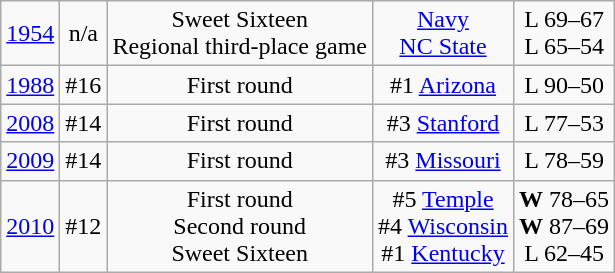<table class="wikitable">
<tr align="center">
<td><a href='#'>1954</a></td>
<td>n/a</td>
<td>Sweet Sixteen<br>Regional third-place game</td>
<td><a href='#'>Navy</a><br><a href='#'>NC State</a></td>
<td>L 69–67<br>L 65–54</td>
</tr>
<tr align="center">
<td><a href='#'>1988</a></td>
<td>#16</td>
<td>First round</td>
<td>#1 <a href='#'>Arizona</a></td>
<td>L 90–50</td>
</tr>
<tr align="center">
<td><a href='#'>2008</a></td>
<td>#14</td>
<td>First round</td>
<td>#3 <a href='#'>Stanford</a></td>
<td>L 77–53</td>
</tr>
<tr align="center">
<td><a href='#'>2009</a></td>
<td>#14</td>
<td>First round</td>
<td>#3 <a href='#'>Missouri</a></td>
<td>L 78–59</td>
</tr>
<tr align="center">
<td><a href='#'>2010</a></td>
<td>#12</td>
<td>First round<br>Second round<br>Sweet Sixteen</td>
<td>#5 <a href='#'>Temple</a> <br>#4  <a href='#'>Wisconsin</a> <br>#1 <a href='#'>Kentucky</a></td>
<td><strong>W</strong> 78–65<br><strong>W</strong> 87–69<br>L 62–45</td>
</tr>
</table>
